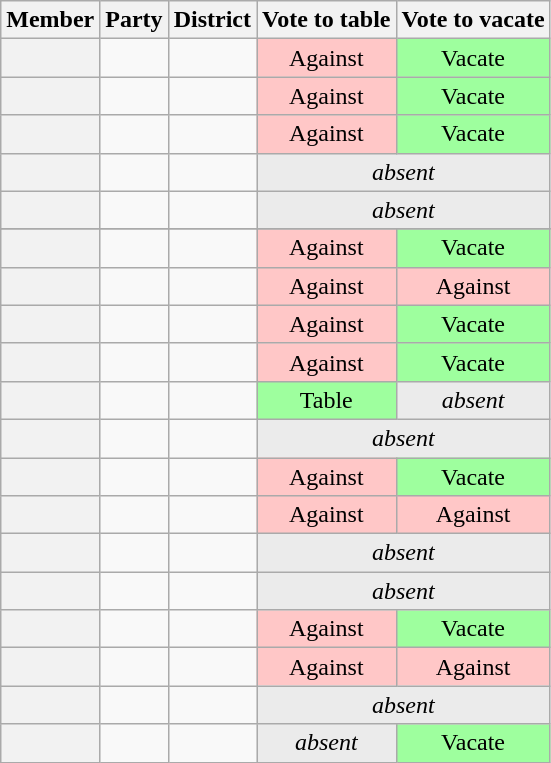<table class="wikitable sortable plainrowheaders" style="text-align:center">
<tr>
<th>Member</th>
<th>Party</th>
<th>District</th>
<th>Vote to table</th>
<th>Vote to vacate</th>
</tr>
<tr>
<th scope="row"></th>
<td></td>
<td></td>
<td style="background:#FFC7C7">Against</td>
<td style="background:#9EFF9E">Vacate</td>
</tr>
<tr>
<th scope="row"></th>
<td></td>
<td></td>
<td style="background:#FFC7C7">Against</td>
<td style="background:#9EFF9E">Vacate</td>
</tr>
<tr>
<th scope="row"></th>
<td></td>
<td></td>
<td style="background:#FFC7C7">Against</td>
<td style="background:#9EFF9E">Vacate</td>
</tr>
<tr>
<th scope="row"></th>
<td></td>
<td></td>
<td colspan="2" style="background:#EBEBEB"><em>absent</em></td>
</tr>
<tr>
<th scope="row"></th>
<td></td>
<td></td>
<td colspan="2" style="background:#EBEBEB"><em>absent</em></td>
</tr>
<tr>
</tr>
<tr>
<th scope="row"></th>
<td></td>
<td></td>
<td style="background:#FFC7C7">Against</td>
<td style="background:#9EFF9E">Vacate</td>
</tr>
<tr>
<th scope="row"></th>
<td></td>
<td></td>
<td style="background:#FFC7C7">Against</td>
<td style="background:#FFC7C7">Against</td>
</tr>
<tr>
<th scope="row"></th>
<td></td>
<td></td>
<td style="background:#FFC7C7">Against</td>
<td style="background:#9EFF9E">Vacate</td>
</tr>
<tr>
<th scope="row"></th>
<td></td>
<td></td>
<td style="background:#FFC7C7">Against</td>
<td style="background:#9EFF9E">Vacate</td>
</tr>
<tr>
<th scope="row"></th>
<td></td>
<td></td>
<td style="background:#9EFF9E">Table</td>
<td style="background:#EBEBEB"><em>absent</em></td>
</tr>
<tr>
<th scope="row"></th>
<td></td>
<td></td>
<td colspan="2" style="background:#EBEBEB"><em>absent</em></td>
</tr>
<tr>
<th scope="row"></th>
<td></td>
<td></td>
<td style="background:#FFC7C7">Against</td>
<td style="background:#9EFF9E">Vacate</td>
</tr>
<tr>
<th scope="row"></th>
<td></td>
<td></td>
<td style="background:#FFC7C7">Against</td>
<td style="background:#FFC7C7">Against</td>
</tr>
<tr>
<th scope="row"></th>
<td></td>
<td></td>
<td colspan="2" style="background:#EBEBEB"><em>absent</em></td>
</tr>
<tr>
<th scope="row"></th>
<td></td>
<td></td>
<td colspan="2" style="background:#EBEBEB"><em>absent</em></td>
</tr>
<tr>
<th scope="row"></th>
<td></td>
<td></td>
<td style="background:#FFC7C7">Against</td>
<td style="background:#9EFF9E">Vacate</td>
</tr>
<tr>
<th scope="row"></th>
<td></td>
<td></td>
<td style="background:#FFC7C7">Against</td>
<td style="background:#FFC7C7">Against</td>
</tr>
<tr>
<th scope="row"></th>
<td></td>
<td></td>
<td colspan="2" style="background:#EBEBEB"><em>absent</em></td>
</tr>
<tr>
<th scope="row"></th>
<td></td>
<td></td>
<td style="background:#EBEBEB"><em>absent</em></td>
<td style="background:#9EFF9E">Vacate</td>
</tr>
</table>
